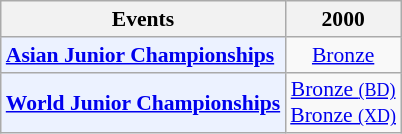<table class="wikitable" style="font-size: 90%; text-align:center">
<tr>
<th>Events</th>
<th>2000</th>
</tr>
<tr>
<td bgcolor="#ECF2FF"; align="left"><strong><a href='#'>Asian Junior Championships</a></strong></td>
<td> <a href='#'>Bronze</a></td>
</tr>
<tr>
<td bgcolor="#ECF2FF"; align="left"><strong><a href='#'>World Junior Championships</a></strong></td>
<td> <a href='#'>Bronze <small>(BD)</small></a><br> <a href='#'>Bronze <small>(XD)</small></a></td>
</tr>
</table>
